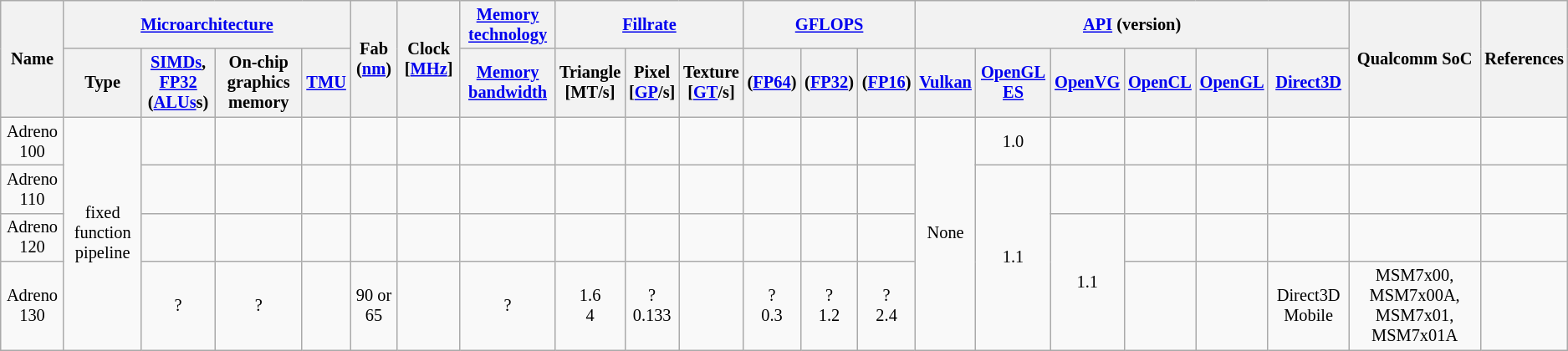<table class="wikitable" style="font-size: 85%; text-align: center">
<tr>
<th rowspan="2">Name</th>
<th colspan="4"><a href='#'>Microarchitecture</a></th>
<th rowspan="2">Fab (<a href='#'>nm</a>)</th>
<th rowspan="2">Clock [<a href='#'>MHz</a>]</th>
<th><a href='#'>Memory technology</a></th>
<th colspan="3"><a href='#'>Fillrate</a></th>
<th colspan="3"><a href='#'>GFLOPS</a></th>
<th colspan="6"><a href='#'>API</a> (version)</th>
<th rowspan="2">Qualcomm SoC</th>
<th rowspan="2">References</th>
</tr>
<tr>
<th>Type</th>
<th><a href='#'>SIMDs</a>, <a href='#'>FP32</a><br>(<a href='#'>ALUs</a>s)<br></th>
<th>On-chip graphics memory</th>
<th><a href='#'>TMU</a></th>
<th><a href='#'>Memory bandwidth</a></th>
<th>Triangle<br>[MT/s]</th>
<th>Pixel<br>[<a href='#'>GP</a>/s]</th>
<th>Texture<br>[<a href='#'>GT</a>/s]</th>
<th>(<a href='#'>FP64</a>)</th>
<th>(<a href='#'>FP32</a>)</th>
<th>(<a href='#'>FP16</a>)</th>
<th><a href='#'>Vulkan</a></th>
<th><a href='#'>OpenGL ES</a></th>
<th><a href='#'>OpenVG</a></th>
<th><a href='#'>OpenCL</a></th>
<th><a href='#'>OpenGL</a></th>
<th><a href='#'>Direct3D</a></th>
</tr>
<tr>
<td>Adreno 100</td>
<td rowspan="4">fixed function pipeline</td>
<td></td>
<td></td>
<td></td>
<td></td>
<td></td>
<td></td>
<td></td>
<td></td>
<td></td>
<td></td>
<td></td>
<td></td>
<td rowspan="4">None</td>
<td>1.0</td>
<td></td>
<td></td>
<td></td>
<td></td>
<td></td>
<td></td>
</tr>
<tr>
<td>Adreno 110</td>
<td></td>
<td></td>
<td></td>
<td></td>
<td></td>
<td></td>
<td></td>
<td></td>
<td></td>
<td></td>
<td></td>
<td></td>
<td rowspan="3">1.1</td>
<td></td>
<td></td>
<td></td>
<td></td>
<td></td>
<td></td>
</tr>
<tr>
<td>Adreno 120</td>
<td></td>
<td></td>
<td></td>
<td></td>
<td></td>
<td></td>
<td></td>
<td></td>
<td></td>
<td></td>
<td></td>
<td></td>
<td rowspan="2">1.1</td>
<td></td>
<td></td>
<td></td>
<td></td>
<td></td>
</tr>
<tr>
<td>Adreno 130</td>
<td>?</td>
<td>?</td>
<td></td>
<td>90 or 65</td>
<td></td>
<td>?</td>
<td>1.6<br>4</td>
<td>?<br>0.133</td>
<td></td>
<td>?<br>0.3</td>
<td>?<br>1.2</td>
<td>?<br>2.4</td>
<td></td>
<td></td>
<td>Direct3D Mobile</td>
<td>MSM7x00, MSM7x00A, MSM7x01, MSM7x01A</td>
<td></td>
</tr>
</table>
